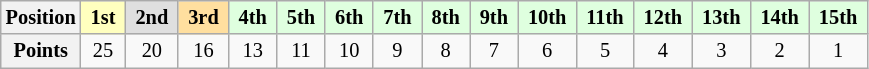<table class="wikitable" style="font-size:85%; text-align:center">
<tr>
<th>Position</th>
<td style="background:#ffffbf;"> <strong>1st</strong> </td>
<td style="background:#dfdfdf;"> <strong>2nd</strong> </td>
<td style="background:#ffdf9f;"> <strong>3rd</strong> </td>
<td style="background:#dfffdf;"> <strong>4th</strong> </td>
<td style="background:#dfffdf;"> <strong>5th</strong> </td>
<td style="background:#dfffdf;"> <strong>6th</strong> </td>
<td style="background:#dfffdf;"> <strong>7th</strong> </td>
<td style="background:#dfffdf;"> <strong>8th</strong> </td>
<td style="background:#dfffdf;"> <strong>9th</strong> </td>
<td style="background:#dfffdf;"> <strong>10th</strong> </td>
<td style="background:#dfffdf;"> <strong>11th</strong> </td>
<td style="background:#dfffdf;"> <strong>12th</strong> </td>
<td style="background:#dfffdf;"> <strong>13th</strong> </td>
<td style="background:#dfffdf;"> <strong>14th</strong> </td>
<td style="background:#dfffdf;"> <strong>15th</strong> </td>
</tr>
<tr>
<th>Points</th>
<td>25</td>
<td>20</td>
<td>16</td>
<td>13</td>
<td>11</td>
<td>10</td>
<td>9</td>
<td>8</td>
<td>7</td>
<td>6</td>
<td>5</td>
<td>4</td>
<td>3</td>
<td>2</td>
<td>1</td>
</tr>
</table>
